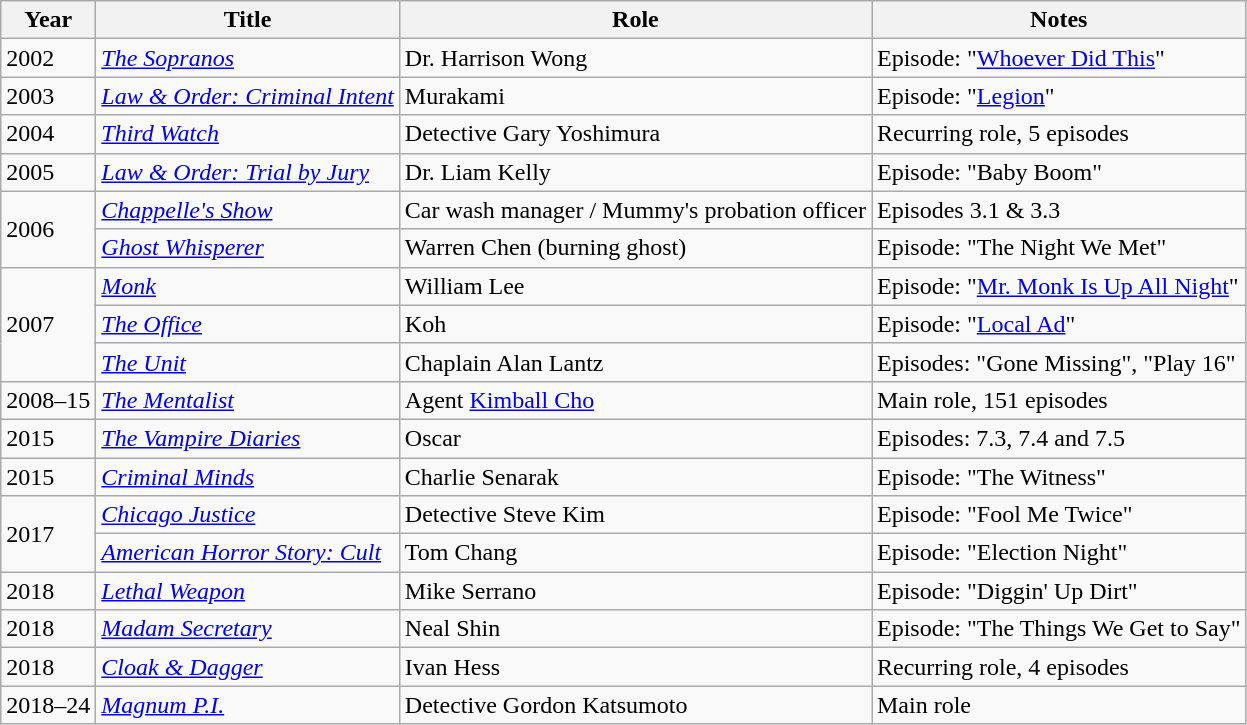<table class="wikitable sortable">
<tr>
<th>Year</th>
<th>Title</th>
<th>Role</th>
<th class="unsortable">Notes</th>
</tr>
<tr>
<td>2002</td>
<td data-sort-value="Sopranos, The"><em><a href='#'>The Sopranos</a></em></td>
<td>Dr. Harrison Wong</td>
<td>Episode: "<a href='#'>Whoever Did This</a>"</td>
</tr>
<tr>
<td>2003</td>
<td><em><a href='#'>Law & Order: Criminal Intent</a></em></td>
<td>Murakami</td>
<td>Episode: "<a href='#'>Legion</a>"</td>
</tr>
<tr>
<td>2004</td>
<td><em><a href='#'>Third Watch</a></em></td>
<td>Detective Gary Yoshimura</td>
<td>Recurring role, 5 episodes</td>
</tr>
<tr>
<td>2005</td>
<td><em><a href='#'>Law & Order: Trial by Jury</a></em></td>
<td>Dr. Liam Kelly</td>
<td>Episode: "Baby Boom"</td>
</tr>
<tr>
<td rowspan="2">2006</td>
<td><em><a href='#'>Chappelle's Show</a></em></td>
<td>Car wash manager / Mummy's probation officer</td>
<td>Episodes 3.1 & 3.3</td>
</tr>
<tr>
<td><em><a href='#'>Ghost Whisperer</a></em></td>
<td>Warren Chen (burning ghost)</td>
<td>Episode: "The Night We Met"</td>
</tr>
<tr>
<td rowspan="3">2007</td>
<td><em><a href='#'>Monk</a></em></td>
<td>William Lee</td>
<td>Episode: "<a href='#'>Mr. Monk Is Up All Night</a>"</td>
</tr>
<tr>
<td data-sort-value="Office, The"><em><a href='#'>The Office</a></em></td>
<td>Koh</td>
<td>Episode: "<a href='#'>Local Ad</a>"</td>
</tr>
<tr>
<td data-sort-value="Unit, The"><em><a href='#'>The Unit</a></em></td>
<td>Chaplain Alan Lantz</td>
<td>Episodes: "Gone Missing", "Play 16"</td>
</tr>
<tr>
<td>2008–15</td>
<td data-sort-value="Mentalist, The"><em><a href='#'>The Mentalist</a></em></td>
<td>Agent <a href='#'>Kimball Cho</a></td>
<td>Main role, 151 episodes</td>
</tr>
<tr>
<td>2015</td>
<td data-sort-value="Vampire Diaries, The"><em><a href='#'>The Vampire Diaries</a></em></td>
<td>Oscar</td>
<td>Episodes: 7.3, 7.4 and 7.5</td>
</tr>
<tr>
<td>2015</td>
<td><em><a href='#'>Criminal Minds</a></em></td>
<td>Charlie Senarak</td>
<td>Episode: "The Witness"</td>
</tr>
<tr>
<td rowspan="2">2017</td>
<td><em><a href='#'>Chicago Justice</a></em></td>
<td>Detective Steve Kim</td>
<td>Episode: "Fool Me Twice"</td>
</tr>
<tr>
<td><em><a href='#'>American Horror Story: Cult</a></em></td>
<td>Tom Chang</td>
<td>Episode: "Election Night"</td>
</tr>
<tr>
<td>2018</td>
<td><em><a href='#'>Lethal Weapon</a></em></td>
<td>Mike Serrano</td>
<td>Episode: "Diggin' Up Dirt"</td>
</tr>
<tr>
<td>2018</td>
<td><em><a href='#'>Madam Secretary</a></em></td>
<td>Neal Shin</td>
<td>Episode: "The Things We Get to Say"</td>
</tr>
<tr>
<td>2018</td>
<td><em><a href='#'>Cloak & Dagger</a></em></td>
<td>Ivan Hess</td>
<td>Recurring role, 4 episodes</td>
</tr>
<tr>
<td>2018–24</td>
<td><em><a href='#'>Magnum P.I.</a></em></td>
<td>Detective Gordon Katsumoto</td>
<td>Main role</td>
</tr>
</table>
